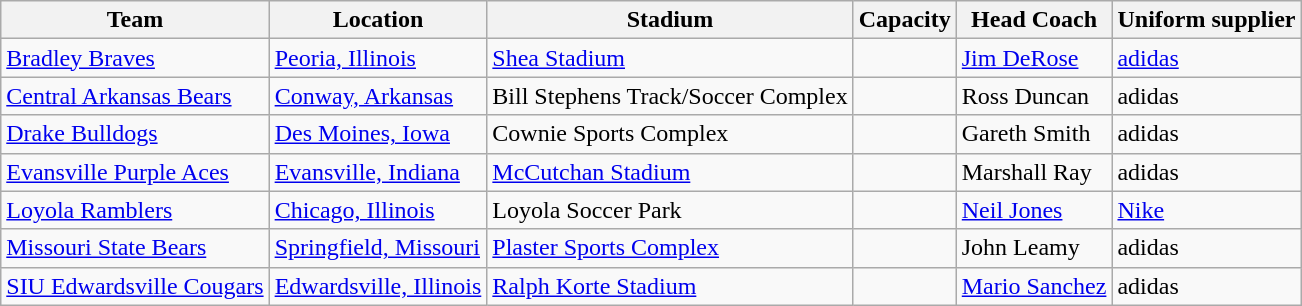<table class="wikitable sortable">
<tr>
<th>Team</th>
<th>Location</th>
<th>Stadium</th>
<th>Capacity</th>
<th>Head Coach</th>
<th>Uniform supplier</th>
</tr>
<tr>
<td><a href='#'>Bradley Braves</a></td>
<td><a href='#'>Peoria, Illinois</a></td>
<td><a href='#'>Shea Stadium</a></td>
<td align="center"></td>
<td> <a href='#'>Jim DeRose</a></td>
<td> <a href='#'>adidas</a></td>
</tr>
<tr>
<td><a href='#'>Central Arkansas Bears</a></td>
<td><a href='#'>Conway, Arkansas</a></td>
<td>Bill Stephens Track/Soccer Complex</td>
<td align="center"></td>
<td> Ross Duncan</td>
<td> adidas</td>
</tr>
<tr>
<td><a href='#'>Drake Bulldogs</a></td>
<td><a href='#'>Des Moines, Iowa</a></td>
<td>Cownie Sports Complex</td>
<td align="center"></td>
<td> Gareth Smith</td>
<td> adidas</td>
</tr>
<tr>
<td><a href='#'>Evansville Purple Aces</a></td>
<td><a href='#'>Evansville, Indiana</a></td>
<td><a href='#'>McCutchan Stadium</a></td>
<td align="center"></td>
<td> Marshall Ray</td>
<td> adidas</td>
</tr>
<tr>
<td><a href='#'>Loyola Ramblers</a></td>
<td><a href='#'>Chicago, Illinois</a></td>
<td>Loyola Soccer Park</td>
<td align="center"></td>
<td> <a href='#'>Neil Jones</a></td>
<td> <a href='#'>Nike</a></td>
</tr>
<tr>
<td><a href='#'>Missouri State Bears</a></td>
<td><a href='#'>Springfield, Missouri</a></td>
<td><a href='#'>Plaster Sports Complex</a></td>
<td align="center"></td>
<td> John Leamy</td>
<td> adidas</td>
</tr>
<tr>
<td><a href='#'>SIU Edwardsville Cougars</a></td>
<td><a href='#'>Edwardsville, Illinois</a></td>
<td><a href='#'>Ralph Korte Stadium</a></td>
<td align="center"></td>
<td> <a href='#'>Mario Sanchez</a></td>
<td> adidas</td>
</tr>
</table>
